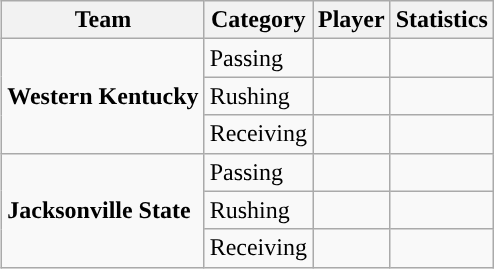<table class="wikitable" style="float: right;">
<tr>
<th>Team</th>
<th>Category</th>
<th>Player</th>
<th>Statistics</th>
</tr>
<tr>
<td rowspan=3><strong>Western Kentucky</strong></td>
<td>Passing</td>
<td></td>
<td></td>
</tr>
<tr>
<td>Rushing</td>
<td></td>
<td></td>
</tr>
<tr>
<td>Receiving</td>
<td></td>
<td></td>
</tr>
<tr>
<td rowspan=3><strong>Jacksonville State</strong></td>
<td>Passing</td>
<td></td>
<td></td>
</tr>
<tr>
<td>Rushing</td>
<td></td>
<td></td>
</tr>
<tr>
<td>Receiving</td>
<td></td>
<td></td>
</tr>
</table>
